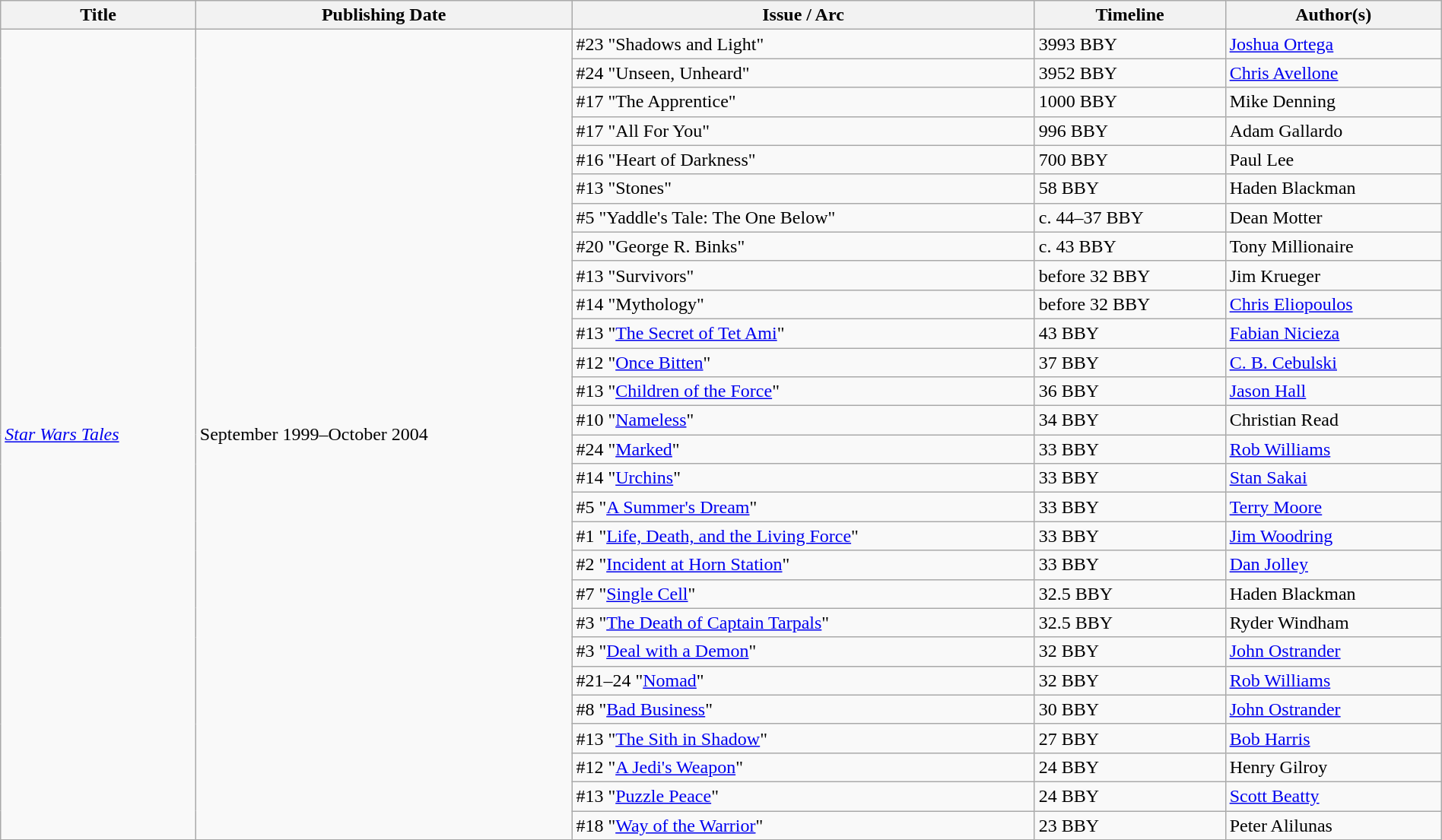<table class="wikitable" width="100%">
<tr>
<th>Title</th>
<th>Publishing Date</th>
<th>Issue / Arc</th>
<th>Timeline</th>
<th width="15%">Author(s)</th>
</tr>
<tr>
<td rowspan="28"><em><a href='#'>Star Wars Tales</a></em></td>
<td rowspan="28">September 1999–October 2004</td>
<td>#23 "Shadows and Light"</td>
<td>3993 BBY</td>
<td><a href='#'>Joshua Ortega</a></td>
</tr>
<tr>
<td>#24 "Unseen, Unheard"</td>
<td>3952 BBY</td>
<td><a href='#'>Chris Avellone</a></td>
</tr>
<tr>
<td>#17 "The Apprentice"</td>
<td>1000 BBY</td>
<td>Mike Denning</td>
</tr>
<tr>
<td>#17 "All For You"</td>
<td>996 BBY</td>
<td>Adam Gallardo</td>
</tr>
<tr>
<td>#16 "Heart of Darkness"</td>
<td>700 BBY</td>
<td>Paul Lee</td>
</tr>
<tr>
<td>#13 "Stones"</td>
<td>58 BBY</td>
<td>Haden Blackman</td>
</tr>
<tr>
<td>#5 "Yaddle's Tale: The One Below"</td>
<td>c. 44–37 BBY</td>
<td>Dean Motter</td>
</tr>
<tr>
<td>#20 "George R. Binks"</td>
<td>c. 43 BBY</td>
<td>Tony Millionaire</td>
</tr>
<tr>
<td>#13 "Survivors"</td>
<td>before 32 BBY</td>
<td>Jim Krueger</td>
</tr>
<tr>
<td>#14 "Mythology"</td>
<td>before 32 BBY</td>
<td><a href='#'>Chris Eliopoulos</a></td>
</tr>
<tr>
<td>#13 "<a href='#'>The Secret of Tet Ami</a>"</td>
<td>43 BBY</td>
<td><a href='#'>Fabian Nicieza</a></td>
</tr>
<tr>
<td>#12 "<a href='#'>Once Bitten</a>"</td>
<td>37 BBY</td>
<td><a href='#'>C. B. Cebulski</a></td>
</tr>
<tr>
<td>#13 "<a href='#'>Children of the Force</a>"</td>
<td>36 BBY</td>
<td><a href='#'>Jason Hall</a></td>
</tr>
<tr>
<td>#10 "<a href='#'>Nameless</a>"</td>
<td>34 BBY</td>
<td>Christian Read</td>
</tr>
<tr>
<td>#24 "<a href='#'>Marked</a>"</td>
<td>33 BBY</td>
<td><a href='#'>Rob Williams</a></td>
</tr>
<tr>
<td>#14 "<a href='#'>Urchins</a>"</td>
<td>33 BBY</td>
<td><a href='#'>Stan Sakai</a></td>
</tr>
<tr>
<td>#5 "<a href='#'>A Summer's Dream</a>"</td>
<td>33 BBY</td>
<td><a href='#'>Terry Moore</a></td>
</tr>
<tr>
<td>#1 "<a href='#'>Life, Death, and the Living Force</a>"</td>
<td>33 BBY</td>
<td><a href='#'>Jim Woodring</a></td>
</tr>
<tr>
<td>#2 "<a href='#'>Incident at Horn Station</a>"</td>
<td>33 BBY</td>
<td><a href='#'>Dan Jolley</a></td>
</tr>
<tr>
<td>#7 "<a href='#'>Single Cell</a>"</td>
<td>32.5 BBY</td>
<td>Haden Blackman</td>
</tr>
<tr>
<td>#3 "<a href='#'>The Death of Captain Tarpals</a>"</td>
<td>32.5 BBY</td>
<td>Ryder Windham</td>
</tr>
<tr>
<td>#3 "<a href='#'>Deal with a Demon</a>"</td>
<td>32 BBY</td>
<td><a href='#'>John Ostrander</a></td>
</tr>
<tr>
<td>#21–24 "<a href='#'>Nomad</a>"</td>
<td>32 BBY</td>
<td><a href='#'>Rob Williams</a></td>
</tr>
<tr>
<td>#8 "<a href='#'>Bad Business</a>"</td>
<td>30 BBY</td>
<td><a href='#'>John Ostrander</a></td>
</tr>
<tr>
<td>#13 "<a href='#'>The Sith in Shadow</a>"</td>
<td>27 BBY</td>
<td><a href='#'>Bob Harris</a></td>
</tr>
<tr>
<td>#12 "<a href='#'>A Jedi's Weapon</a>"</td>
<td>24 BBY</td>
<td>Henry Gilroy</td>
</tr>
<tr>
<td>#13 "<a href='#'>Puzzle Peace</a>"</td>
<td>24 BBY</td>
<td><a href='#'>Scott Beatty</a></td>
</tr>
<tr>
<td>#18 "<a href='#'>Way of the Warrior</a>"</td>
<td>23 BBY</td>
<td>Peter Alilunas</td>
</tr>
</table>
